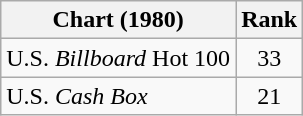<table class="wikitable">
<tr>
<th align="left">Chart (1980)</th>
<th style="text-align:center;">Rank</th>
</tr>
<tr>
<td>U.S. <em>Billboard</em> Hot 100 </td>
<td style="text-align:center;">33</td>
</tr>
<tr>
<td>U.S. <em>Cash Box</em> </td>
<td style="text-align:center;">21</td>
</tr>
</table>
